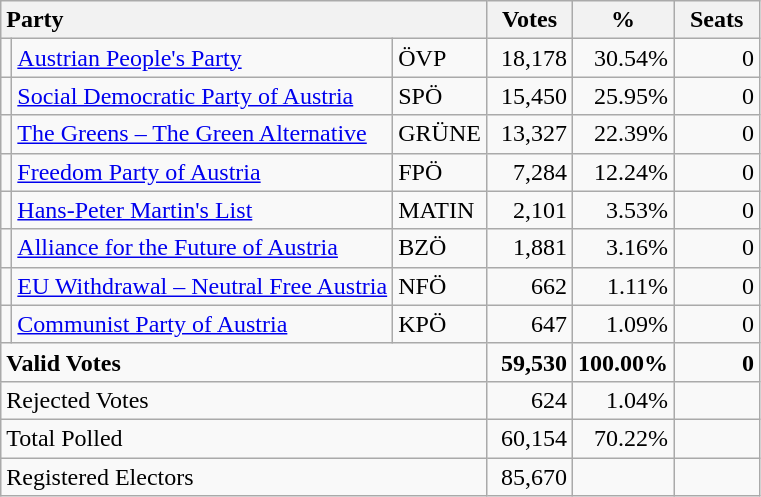<table class="wikitable" border="1" style="text-align:right;">
<tr>
<th style="text-align:left;" colspan=3>Party</th>
<th align=center width="50">Votes</th>
<th align=center width="50">%</th>
<th align=center width="50">Seats</th>
</tr>
<tr>
<td></td>
<td align=left><a href='#'>Austrian People's Party</a></td>
<td align=left>ÖVP</td>
<td>18,178</td>
<td>30.54%</td>
<td>0</td>
</tr>
<tr>
<td></td>
<td align=left><a href='#'>Social Democratic Party of Austria</a></td>
<td align=left>SPÖ</td>
<td>15,450</td>
<td>25.95%</td>
<td>0</td>
</tr>
<tr>
<td></td>
<td align=left style="white-space: nowrap;"><a href='#'>The Greens – The Green Alternative</a></td>
<td align=left>GRÜNE</td>
<td>13,327</td>
<td>22.39%</td>
<td>0</td>
</tr>
<tr>
<td></td>
<td align=left><a href='#'>Freedom Party of Austria</a></td>
<td align=left>FPÖ</td>
<td>7,284</td>
<td>12.24%</td>
<td>0</td>
</tr>
<tr>
<td></td>
<td align=left><a href='#'>Hans-Peter Martin's List</a></td>
<td align=left>MATIN</td>
<td>2,101</td>
<td>3.53%</td>
<td>0</td>
</tr>
<tr>
<td></td>
<td align=left><a href='#'>Alliance for the Future of Austria</a></td>
<td align=left>BZÖ</td>
<td>1,881</td>
<td>3.16%</td>
<td>0</td>
</tr>
<tr>
<td></td>
<td align=left><a href='#'>EU Withdrawal – Neutral Free Austria</a></td>
<td align=left>NFÖ</td>
<td>662</td>
<td>1.11%</td>
<td>0</td>
</tr>
<tr>
<td></td>
<td align=left><a href='#'>Communist Party of Austria</a></td>
<td align=left>KPÖ</td>
<td>647</td>
<td>1.09%</td>
<td>0</td>
</tr>
<tr style="font-weight:bold">
<td align=left colspan=3>Valid Votes</td>
<td>59,530</td>
<td>100.00%</td>
<td>0</td>
</tr>
<tr>
<td align=left colspan=3>Rejected Votes</td>
<td>624</td>
<td>1.04%</td>
<td></td>
</tr>
<tr>
<td align=left colspan=3>Total Polled</td>
<td>60,154</td>
<td>70.22%</td>
<td></td>
</tr>
<tr>
<td align=left colspan=3>Registered Electors</td>
<td>85,670</td>
<td></td>
<td></td>
</tr>
</table>
